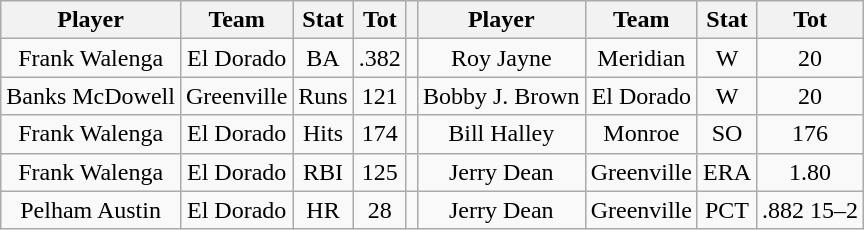<table class="wikitable" style="text-align:center">
<tr>
<th>Player</th>
<th>Team</th>
<th>Stat</th>
<th>Tot</th>
<th></th>
<th>Player</th>
<th>Team</th>
<th>Stat</th>
<th>Tot</th>
</tr>
<tr>
<td>Frank Walenga</td>
<td>El Dorado</td>
<td>BA</td>
<td>.382</td>
<td></td>
<td>Roy Jayne</td>
<td>Meridian</td>
<td>W</td>
<td>20</td>
</tr>
<tr>
<td>Banks McDowell</td>
<td>Greenville</td>
<td>Runs</td>
<td>121</td>
<td></td>
<td>Bobby J. Brown</td>
<td>El Dorado</td>
<td>W</td>
<td>20</td>
</tr>
<tr>
<td>Frank Walenga</td>
<td>El Dorado</td>
<td>Hits</td>
<td>174</td>
<td></td>
<td>Bill Halley</td>
<td>Monroe</td>
<td>SO</td>
<td>176</td>
</tr>
<tr>
<td>Frank Walenga</td>
<td>El Dorado</td>
<td>RBI</td>
<td>125</td>
<td></td>
<td>Jerry Dean</td>
<td>Greenville</td>
<td>ERA</td>
<td>1.80</td>
</tr>
<tr>
<td>Pelham Austin</td>
<td>El Dorado</td>
<td>HR</td>
<td>28</td>
<td></td>
<td>Jerry Dean</td>
<td>Greenville</td>
<td>PCT</td>
<td>.882 15–2</td>
</tr>
</table>
